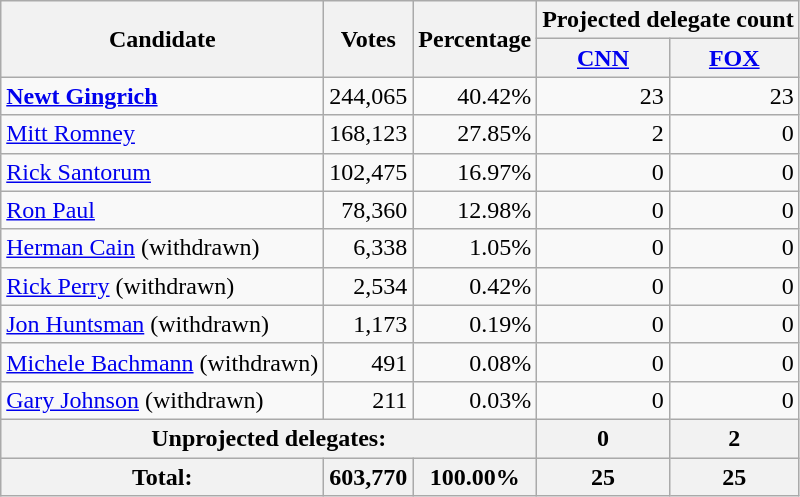<table class="wikitable" style="text-align:right;">
<tr>
<th rowspan="2">Candidate</th>
<th rowspan="2">Votes</th>
<th rowspan="2">Percentage </th>
<th colspan="2">Projected delegate count</th>
</tr>
<tr>
<th><a href='#'>CNN</a><br></th>
<th><a href='#'>FOX</a><br></th>
</tr>
<tr>
<td style="text-align:left;"> <strong><a href='#'>Newt Gingrich</a></strong></td>
<td>244,065</td>
<td>40.42%</td>
<td>23</td>
<td>23</td>
</tr>
<tr>
<td style="text-align:left;"><a href='#'>Mitt Romney</a></td>
<td>168,123</td>
<td>27.85%</td>
<td>2</td>
<td>0</td>
</tr>
<tr>
<td style="text-align:left;"><a href='#'>Rick Santorum</a></td>
<td>102,475</td>
<td>16.97%</td>
<td>0</td>
<td>0</td>
</tr>
<tr>
<td style="text-align:left;"><a href='#'>Ron Paul</a></td>
<td>78,360</td>
<td>12.98%</td>
<td>0</td>
<td>0</td>
</tr>
<tr>
<td style="text-align:left;"><a href='#'>Herman Cain</a> (withdrawn)</td>
<td>6,338</td>
<td>1.05%</td>
<td>0</td>
<td>0</td>
</tr>
<tr>
<td style="text-align:left;"><a href='#'>Rick Perry</a> (withdrawn)</td>
<td>2,534</td>
<td>0.42%</td>
<td>0</td>
<td>0</td>
</tr>
<tr>
<td style="text-align:left;"><a href='#'>Jon Huntsman</a> (withdrawn)</td>
<td>1,173</td>
<td>0.19%</td>
<td>0</td>
<td>0</td>
</tr>
<tr>
<td style="text-align:left;"><a href='#'>Michele Bachmann</a> (withdrawn)</td>
<td>491</td>
<td>0.08%</td>
<td>0</td>
<td>0</td>
</tr>
<tr>
<td style="text-align:left;"><a href='#'>Gary Johnson</a> (withdrawn)</td>
<td>211</td>
<td>0.03%</td>
<td>0</td>
<td>0</td>
</tr>
<tr style="background:#eee;">
<th colspan="3">Unprojected delegates:</th>
<th>0</th>
<th>2</th>
</tr>
<tr style="background:#eee;">
<th>Total:</th>
<th>603,770</th>
<th>100.00%</th>
<th>25</th>
<th>25</th>
</tr>
</table>
